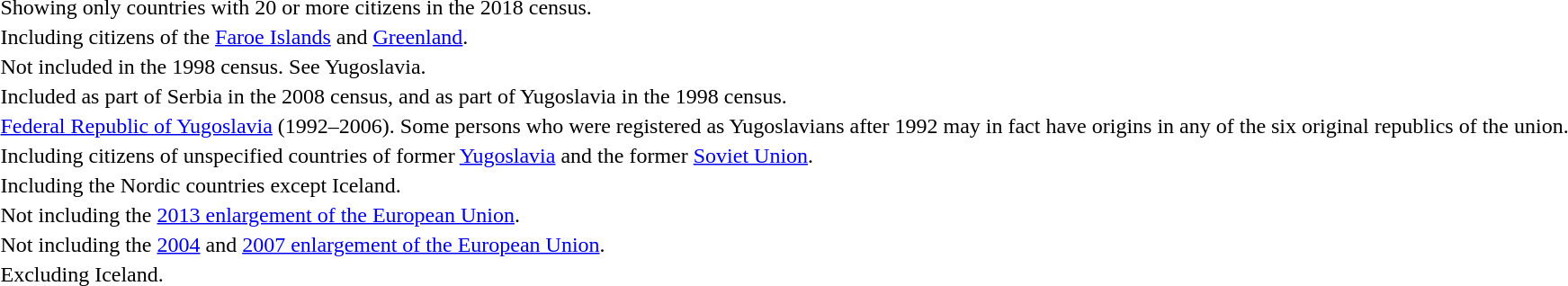<table style="text-align:left">
<tr>
<td> Showing only countries with 20 or more citizens in the 2018 census.</td>
</tr>
<tr>
<td> Including citizens of the <a href='#'>Faroe Islands</a> and <a href='#'>Greenland</a>.</td>
</tr>
<tr>
<td> Not included in the 1998 census. See Yugoslavia.</td>
</tr>
<tr>
<td> Included as part of Serbia in the 2008 census, and as part of Yugoslavia in the 1998 census.</td>
</tr>
<tr>
<td> <a href='#'>Federal Republic of Yugoslavia</a> (1992–2006). Some persons who were registered as Yugoslavians after 1992 may in fact have origins in any of the six original republics of the union.</td>
</tr>
<tr>
<td> Including citizens of unspecified countries of former <a href='#'>Yugoslavia</a> and the former <a href='#'>Soviet Union</a>.</td>
</tr>
<tr>
<td> Including the Nordic countries except Iceland.</td>
</tr>
<tr>
<td> Not including the <a href='#'>2013 enlargement of the European Union</a>.</td>
</tr>
<tr>
<td> Not including the <a href='#'>2004</a> and <a href='#'>2007 enlargement of the European Union</a>.</td>
</tr>
<tr>
<td> Excluding Iceland.</td>
</tr>
</table>
